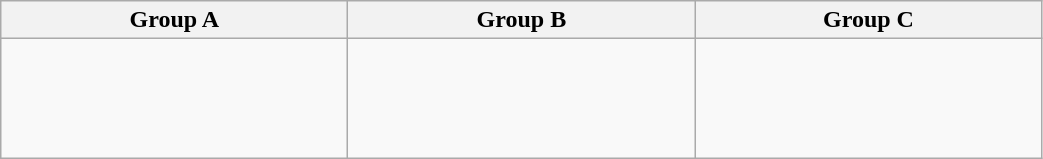<table class="wikitable" style="width:55%;">
<tr>
<th width=33%>Group A</th>
<th width=33%>Group B</th>
<th width=33%>Group C</th>
</tr>
<tr>
<td valign=top><br><br><br><br></td>
<td valign=top><br><br><br><br></td>
<td valign=top><br><br><br></td>
</tr>
</table>
